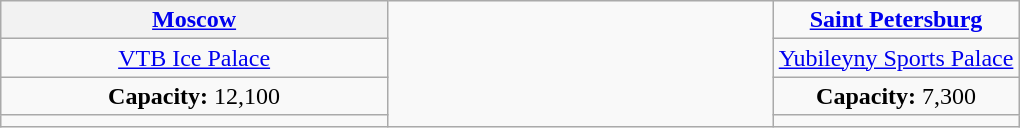<table class="wikitable" style="text-align:center;margin:1em auto;">
<tr>
<th width="250"> <a href='#'>Moscow</a></th>
<td width="250" rowspan="4"><br></td>
<td> <strong><a href='#'>Saint Petersburg</a></strong></td>
</tr>
<tr>
<td><a href='#'>VTB Ice Palace</a></td>
<td><a href='#'>Yubileyny Sports Palace</a></td>
</tr>
<tr>
<td><strong>Capacity:</strong> 12,100</td>
<td><strong>Capacity: </strong>7,300</td>
</tr>
<tr>
<td></td>
<td></td>
</tr>
</table>
